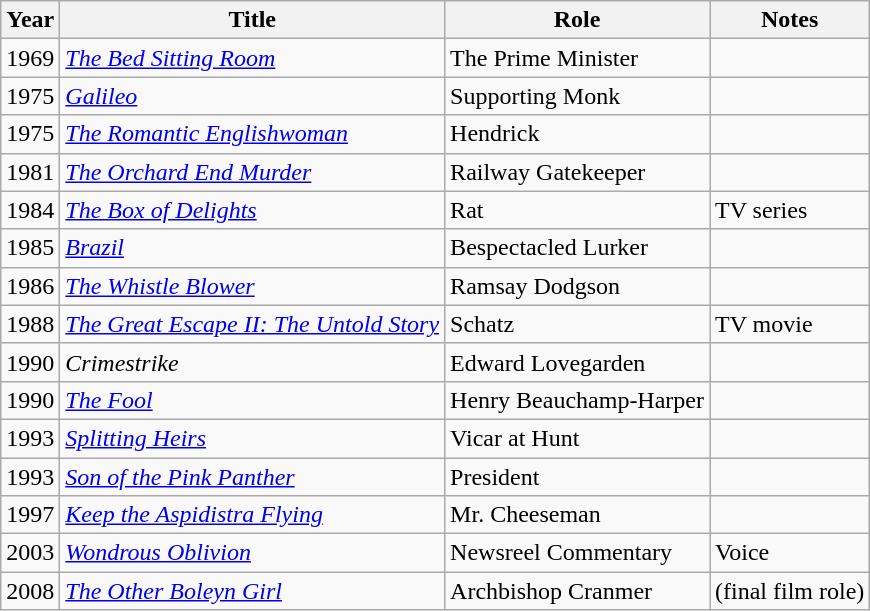<table class="wikitable">
<tr>
<th>Year</th>
<th>Title</th>
<th>Role</th>
<th>Notes</th>
</tr>
<tr>
<td>1969</td>
<td><em><a href='#'>The Bed Sitting Room</a></em></td>
<td>The Prime Minister</td>
<td></td>
</tr>
<tr>
<td>1975</td>
<td><em><a href='#'>Galileo</a></em></td>
<td>Supporting Monk</td>
<td></td>
</tr>
<tr>
<td>1975</td>
<td><em><a href='#'>The Romantic Englishwoman</a></em></td>
<td>Hendrick</td>
<td></td>
</tr>
<tr>
<td>1981</td>
<td><em><a href='#'>The Orchard End Murder</a></em></td>
<td>Railway Gatekeeper</td>
<td></td>
</tr>
<tr>
<td>1984</td>
<td><em><a href='#'>The Box of Delights</a></em></td>
<td>Rat</td>
<td>TV series</td>
</tr>
<tr>
<td>1985</td>
<td><em><a href='#'>Brazil</a></em></td>
<td>Bespectacled Lurker</td>
<td></td>
</tr>
<tr>
<td>1986</td>
<td><em><a href='#'>The Whistle Blower</a></em></td>
<td>Ramsay Dodgson</td>
<td></td>
</tr>
<tr>
<td>1988</td>
<td><em><a href='#'>The Great Escape II: The Untold Story</a></em></td>
<td>Schatz</td>
<td>TV movie</td>
</tr>
<tr>
<td>1990</td>
<td><em>Crimestrike</em></td>
<td>Edward Lovegarden</td>
<td></td>
</tr>
<tr>
<td>1990</td>
<td><em><a href='#'>The Fool</a></em></td>
<td>Henry Beauchamp-Harper</td>
<td></td>
</tr>
<tr>
<td>1993</td>
<td><em><a href='#'>Splitting Heirs</a></em></td>
<td>Vicar at Hunt</td>
<td></td>
</tr>
<tr>
<td>1993</td>
<td><em><a href='#'>Son of the Pink Panther</a></em></td>
<td>President</td>
<td></td>
</tr>
<tr>
<td>1997</td>
<td><em><a href='#'>Keep the Aspidistra Flying</a></em></td>
<td>Mr. Cheeseman</td>
<td></td>
</tr>
<tr>
<td>2003</td>
<td><em><a href='#'>Wondrous Oblivion</a></em></td>
<td>Newsreel Commentary</td>
<td>Voice</td>
</tr>
<tr>
<td>2008</td>
<td><em><a href='#'>The Other Boleyn Girl</a></em></td>
<td>Archbishop Cranmer</td>
<td>(final film role)</td>
</tr>
</table>
